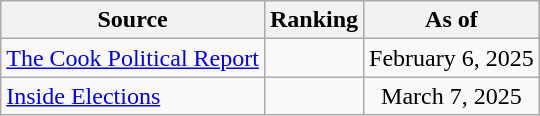<table class="wikitable" style="text-align:center">
<tr>
<th>Source</th>
<th>Ranking</th>
<th>As of</th>
</tr>
<tr>
<td align=left><a href='#'>The Cook Political Report</a></td>
<td></td>
<td>February 6, 2025</td>
</tr>
<tr>
<td align=left><a href='#'>Inside Elections</a></td>
<td></td>
<td>March 7, 2025</td>
</tr>
</table>
